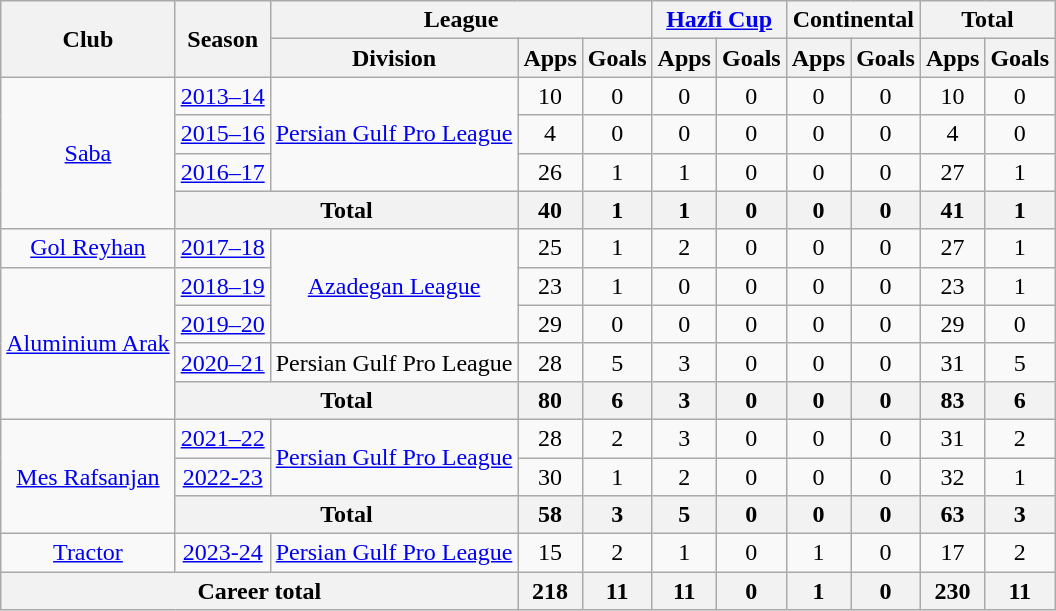<table class="wikitable" style="text-align: center;">
<tr>
<th rowspan="2">Club</th>
<th rowspan="2">Season</th>
<th colspan="3">League</th>
<th colspan="2"><a href='#'>Hazfi Cup</a></th>
<th colspan="2">Continental</th>
<th colspan="2">Total</th>
</tr>
<tr>
<th>Division</th>
<th>Apps</th>
<th>Goals</th>
<th>Apps</th>
<th>Goals</th>
<th>Apps</th>
<th>Goals</th>
<th>Apps</th>
<th>Goals</th>
</tr>
<tr>
<td rowspan="4"><a href='#'>Saba</a></td>
<td><a href='#'>2013–14</a></td>
<td rowspan="3"><a href='#'>Persian Gulf Pro League</a></td>
<td>10</td>
<td>0</td>
<td>0</td>
<td>0</td>
<td>0</td>
<td>0</td>
<td>10</td>
<td>0</td>
</tr>
<tr>
<td><a href='#'>2015–16</a></td>
<td>4</td>
<td>0</td>
<td>0</td>
<td>0</td>
<td>0</td>
<td>0</td>
<td>4</td>
<td>0</td>
</tr>
<tr>
<td><a href='#'>2016–17</a></td>
<td>26</td>
<td>1</td>
<td>1</td>
<td>0</td>
<td>0</td>
<td>0</td>
<td>27</td>
<td>1</td>
</tr>
<tr>
<th colspan="2">Total</th>
<th>40</th>
<th>1</th>
<th>1</th>
<th>0</th>
<th>0</th>
<th>0</th>
<th>41</th>
<th>1</th>
</tr>
<tr>
<td><a href='#'>Gol Reyhan</a></td>
<td><a href='#'>2017–18</a></td>
<td rowspan="3"><a href='#'>Azadegan League</a></td>
<td>25</td>
<td>1</td>
<td>2</td>
<td>0</td>
<td>0</td>
<td>0</td>
<td>27</td>
<td>1</td>
</tr>
<tr>
<td rowspan="4"><a href='#'>Aluminium Arak</a></td>
<td><a href='#'>2018–19</a></td>
<td>23</td>
<td>1</td>
<td>0</td>
<td>0</td>
<td>0</td>
<td>0</td>
<td>23</td>
<td>1</td>
</tr>
<tr>
<td><a href='#'>2019–20</a></td>
<td>29</td>
<td>0</td>
<td>0</td>
<td>0</td>
<td>0</td>
<td>0</td>
<td>29</td>
<td>0</td>
</tr>
<tr>
<td><a href='#'>2020–21</a></td>
<td>Persian Gulf Pro League</td>
<td>28</td>
<td>5</td>
<td>3</td>
<td>0</td>
<td>0</td>
<td>0</td>
<td>31</td>
<td>5</td>
</tr>
<tr>
<th colspan="2">Total</th>
<th>80</th>
<th>6</th>
<th>3</th>
<th>0</th>
<th>0</th>
<th>0</th>
<th>83</th>
<th>6</th>
</tr>
<tr>
<td rowspan="3"><a href='#'>Mes Rafsanjan</a></td>
<td><a href='#'>2021–22</a></td>
<td rowspan="2"><a href='#'>Persian Gulf Pro League</a></td>
<td>28</td>
<td>2</td>
<td>3</td>
<td>0</td>
<td>0</td>
<td>0</td>
<td>31</td>
<td>2</td>
</tr>
<tr>
<td><a href='#'>2022-23</a></td>
<td>30</td>
<td>1</td>
<td>2</td>
<td>0</td>
<td>0</td>
<td>0</td>
<td>32</td>
<td>1</td>
</tr>
<tr>
<th colspan=2>Total</th>
<th>58</th>
<th>3</th>
<th>5</th>
<th>0</th>
<th>0</th>
<th>0</th>
<th>63</th>
<th>3</th>
</tr>
<tr>
<td><a href='#'>Tractor</a></td>
<td><a href='#'>2023-24</a></td>
<td><a href='#'>Persian Gulf Pro League</a></td>
<td>15</td>
<td>2</td>
<td>1</td>
<td>0</td>
<td>1</td>
<td>0</td>
<td>17</td>
<td>2</td>
</tr>
<tr>
<th colspan="3">Career total</th>
<th>218</th>
<th>11</th>
<th>11</th>
<th>0</th>
<th>1</th>
<th>0</th>
<th>230</th>
<th>11</th>
</tr>
</table>
